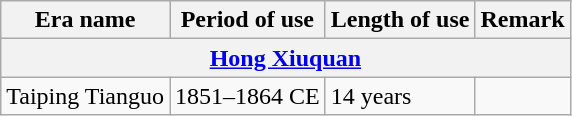<table class="wikitable">
<tr>
<th>Era name</th>
<th>Period of use</th>
<th>Length of use</th>
<th>Remark</th>
</tr>
<tr>
<th colspan="4"><a href='#'>Hong Xiuquan</a><br></th>
</tr>
<tr>
<td>Taiping Tianguo<br></td>
<td>1851–1864 CE</td>
<td>14 years</td>
<td></td>
</tr>
</table>
